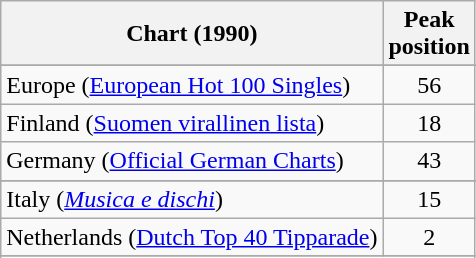<table class="wikitable sortable">
<tr>
<th>Chart (1990)</th>
<th>Peak<br>position</th>
</tr>
<tr>
</tr>
<tr>
<td align="left">Europe (<a href='#'>European Hot 100 Singles</a>)</td>
<td align="center">56</td>
</tr>
<tr>
<td align="left">Finland (<a href='#'>Suomen virallinen lista</a>)</td>
<td align="center">18</td>
</tr>
<tr>
<td align="left">Germany (<a href='#'>Official German Charts</a>)</td>
<td align="center">43</td>
</tr>
<tr>
</tr>
<tr>
<td align="left">Italy (<em><a href='#'>Musica e dischi</a></em>)</td>
<td align="center">15</td>
</tr>
<tr>
<td align="left">Netherlands (<a href='#'>Dutch Top 40 Tipparade</a>)</td>
<td align="center">2</td>
</tr>
<tr>
</tr>
<tr>
</tr>
<tr>
</tr>
</table>
